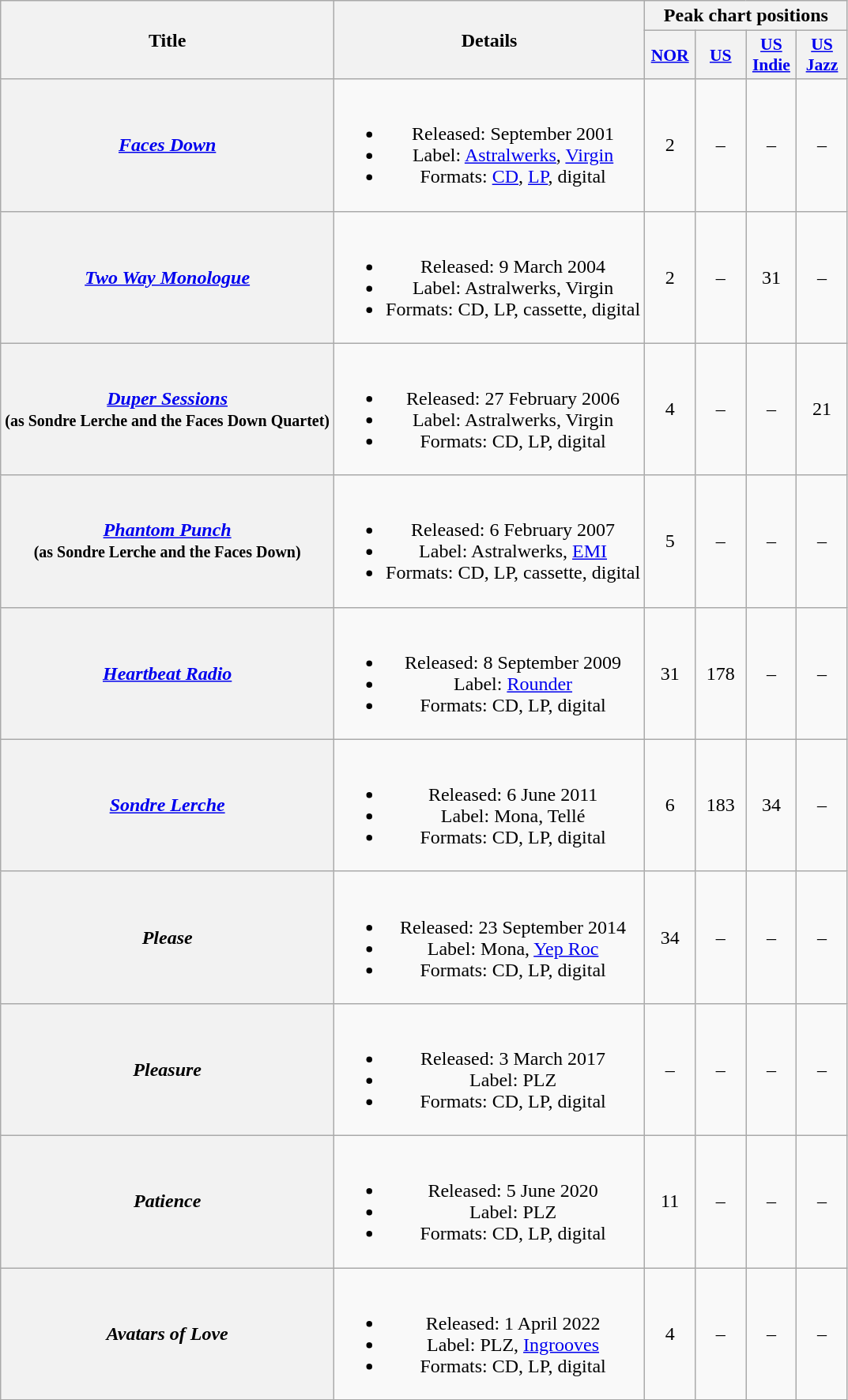<table class="wikitable plainrowheaders" style="text-align:center;">
<tr>
<th scope="col" rowspan="2">Title</th>
<th scope="col" rowspan="2">Details</th>
<th scope="col" colspan="4">Peak chart positions</th>
</tr>
<tr>
<th scope="col" style="width:2.5em; font-size:90%"><a href='#'>NOR</a><br></th>
<th scope="col" style="width:2.5em; font-size:90%"><a href='#'>US</a><br></th>
<th scope="col" style="width:2.5em; font-size:90%"><a href='#'>US<br>Indie</a><br></th>
<th scope="col" style="width:2.5em; font-size:90%"><a href='#'>US<br>Jazz</a><br></th>
</tr>
<tr>
<th scope="row"><em><a href='#'>Faces Down</a></em></th>
<td><br><ul><li>Released: September 2001</li><li>Label: <a href='#'>Astralwerks</a>, <a href='#'>Virgin</a></li><li>Formats: <a href='#'>CD</a>, <a href='#'>LP</a>, digital</li></ul></td>
<td>2</td>
<td>–</td>
<td>–</td>
<td>–</td>
</tr>
<tr>
<th scope="row"><em><a href='#'>Two Way Monologue</a></em></th>
<td><br><ul><li>Released: 9 March 2004</li><li>Label: Astralwerks, Virgin</li><li>Formats: CD, LP, cassette, digital</li></ul></td>
<td>2</td>
<td>–</td>
<td>31</td>
<td>–</td>
</tr>
<tr>
<th scope="row"><em><a href='#'>Duper Sessions</a></em><br><small>(as Sondre Lerche and the Faces Down Quartet)</small></th>
<td><br><ul><li>Released: 27 February 2006</li><li>Label: Astralwerks, Virgin</li><li>Formats: CD, LP, digital</li></ul></td>
<td>4</td>
<td>–</td>
<td>–</td>
<td>21</td>
</tr>
<tr>
<th scope="row"><em><a href='#'>Phantom Punch</a></em><br><small>(as Sondre Lerche and the Faces Down)</small></th>
<td><br><ul><li>Released: 6 February 2007</li><li>Label: Astralwerks, <a href='#'>EMI</a></li><li>Formats: CD, LP, cassette, digital</li></ul></td>
<td>5</td>
<td>–</td>
<td>–</td>
<td>–</td>
</tr>
<tr>
<th scope="row"><em><a href='#'>Heartbeat Radio</a></em></th>
<td><br><ul><li>Released: 8 September 2009</li><li>Label: <a href='#'>Rounder</a></li><li>Formats: CD, LP, digital</li></ul></td>
<td>31</td>
<td>178</td>
<td>–</td>
<td>–</td>
</tr>
<tr>
<th scope="row"><em><a href='#'>Sondre Lerche</a></em></th>
<td><br><ul><li>Released: 6 June 2011</li><li>Label: Mona, Tellé</li><li>Formats: CD, LP, digital</li></ul></td>
<td>6</td>
<td>183</td>
<td>34</td>
<td>–</td>
</tr>
<tr>
<th scope="row"><em>Please</em></th>
<td><br><ul><li>Released: 23 September 2014</li><li>Label: Mona, <a href='#'>Yep Roc</a></li><li>Formats: CD, LP, digital</li></ul></td>
<td>34</td>
<td>–</td>
<td>–</td>
<td>–</td>
</tr>
<tr>
<th scope="row"><em>Pleasure</em></th>
<td><br><ul><li>Released: 3 March 2017</li><li>Label: PLZ</li><li>Formats: CD, LP, digital</li></ul></td>
<td>–</td>
<td>–</td>
<td>–</td>
<td>–</td>
</tr>
<tr>
<th scope="row"><em>Patience</em></th>
<td><br><ul><li>Released: 5 June 2020</li><li>Label: PLZ</li><li>Formats: CD, LP, digital</li></ul></td>
<td>11</td>
<td>–</td>
<td>–</td>
<td>–</td>
</tr>
<tr>
<th scope="row"><em>Avatars of Love</em></th>
<td><br><ul><li>Released: 1 April 2022</li><li>Label: PLZ, <a href='#'>Ingrooves</a></li><li>Formats: CD, LP, digital</li></ul></td>
<td>4</td>
<td>–</td>
<td>–</td>
<td>–</td>
</tr>
</table>
